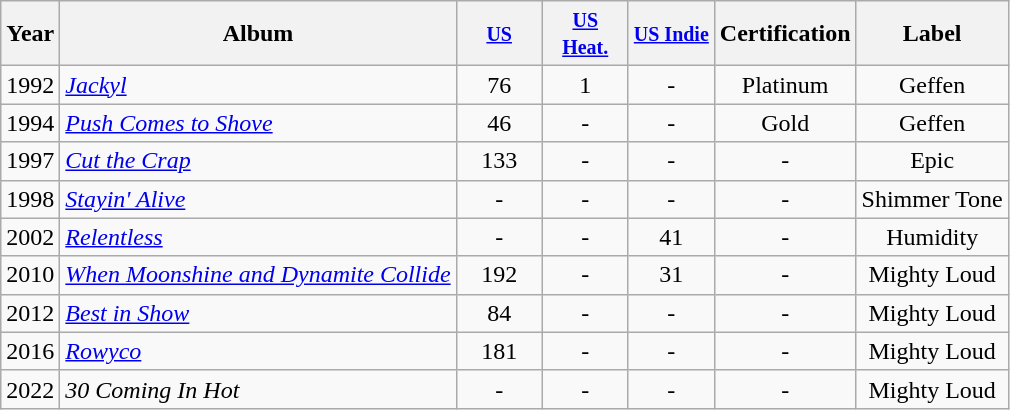<table class="wikitable" style="text-align:center;">
<tr>
<th>Year</th>
<th>Album</th>
<th style="width:50px;"><small><a href='#'>US</a></small></th>
<th style="width:50px;"><small><a href='#'>US Heat.</a></small></th>
<th style="width:50px;"><small><a href='#'>US Indie</a></small></th>
<th>Certification</th>
<th>Label</th>
</tr>
<tr>
<td>1992</td>
<td style="text-align:left;"><em><a href='#'>Jackyl</a></em></td>
<td>76</td>
<td>1</td>
<td>-</td>
<td>Platinum</td>
<td>Geffen</td>
</tr>
<tr>
<td>1994</td>
<td style="text-align:left;"><em><a href='#'>Push Comes to Shove</a></em></td>
<td>46</td>
<td>-</td>
<td>-</td>
<td>Gold</td>
<td>Geffen</td>
</tr>
<tr>
<td>1997</td>
<td style="text-align:left;"><em><a href='#'>Cut the Crap</a></em></td>
<td>133</td>
<td>-</td>
<td>-</td>
<td>-</td>
<td>Epic</td>
</tr>
<tr>
<td>1998</td>
<td style="text-align:left;"><em><a href='#'>Stayin' Alive</a></em></td>
<td>-</td>
<td>-</td>
<td>-</td>
<td>-</td>
<td>Shimmer Tone</td>
</tr>
<tr>
<td>2002</td>
<td style="text-align:left;"><em><a href='#'>Relentless</a></em></td>
<td>-</td>
<td>-</td>
<td>41</td>
<td>-</td>
<td>Humidity</td>
</tr>
<tr>
<td>2010</td>
<td style="text-align:left;"><em><a href='#'>When Moonshine and Dynamite Collide</a></em></td>
<td>192</td>
<td>-</td>
<td>31</td>
<td>-</td>
<td>Mighty Loud</td>
</tr>
<tr>
<td>2012</td>
<td style="text-align:left;"><em><a href='#'>Best in Show</a></em></td>
<td>84</td>
<td>-</td>
<td>-</td>
<td>-</td>
<td>Mighty Loud</td>
</tr>
<tr>
<td>2016</td>
<td style="text-align:left;"><em><a href='#'>Rowyco</a></em></td>
<td>181</td>
<td>-</td>
<td>-</td>
<td>-</td>
<td>Mighty Loud</td>
</tr>
<tr>
<td>2022</td>
<td style="text-align:left;"><em>30 Coming In Hot</em></td>
<td>-</td>
<td>-</td>
<td>-</td>
<td>-</td>
<td>Mighty Loud</td>
</tr>
</table>
